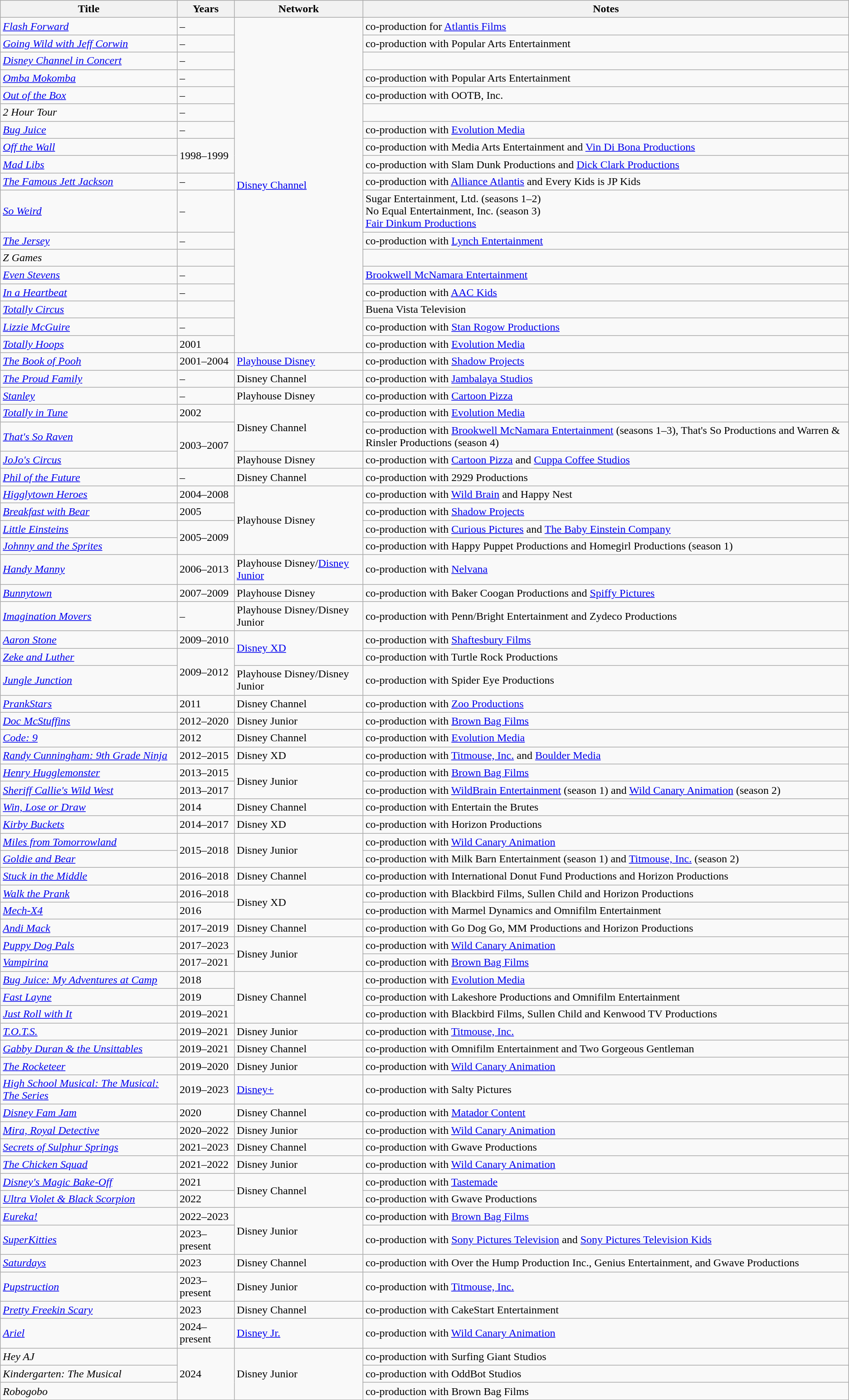<table class="wikitable sortable">
<tr>
<th>Title</th>
<th>Years</th>
<th>Network</th>
<th>Notes</th>
</tr>
<tr>
<td><em><a href='#'>Flash Forward</a></em></td>
<td>–</td>
<td rowspan="18"><a href='#'>Disney Channel</a></td>
<td>co-production for <a href='#'>Atlantis Films</a></td>
</tr>
<tr>
<td><em><a href='#'>Going Wild with Jeff Corwin</a></em></td>
<td>–</td>
<td>co-production with Popular Arts Entertainment</td>
</tr>
<tr>
<td><em><a href='#'>Disney Channel in Concert</a></em></td>
<td>–</td>
<td></td>
</tr>
<tr>
<td><em><a href='#'>Omba Mokomba</a></em></td>
<td>–</td>
<td>co-production with Popular Arts Entertainment</td>
</tr>
<tr>
<td><em><a href='#'>Out of the Box</a></em></td>
<td>–</td>
<td>co-production with OOTB, Inc.</td>
</tr>
<tr>
<td><em>2 Hour Tour</em></td>
<td>–</td>
<td></td>
</tr>
<tr>
<td><em><a href='#'>Bug Juice</a></em></td>
<td>–</td>
<td>co-production with <a href='#'>Evolution Media</a></td>
</tr>
<tr>
<td><em><a href='#'>Off the Wall</a></em></td>
<td rowspan="2">1998–1999</td>
<td>co-production with Media Arts Entertainment and <a href='#'>Vin Di Bona Productions</a></td>
</tr>
<tr>
<td><em><a href='#'>Mad Libs</a></em></td>
<td>co-production with Slam Dunk Productions and <a href='#'>Dick Clark Productions</a></td>
</tr>
<tr>
<td><em><a href='#'>The Famous Jett Jackson</a></em></td>
<td>–</td>
<td>co-production with <a href='#'>Alliance Atlantis</a> and Every Kids is JP Kids</td>
</tr>
<tr>
<td><em><a href='#'>So Weird</a></em></td>
<td>–</td>
<td>Sugar Entertainment, Ltd. (seasons 1–2)<br>No Equal Entertainment, Inc. (season 3)<br><a href='#'>Fair Dinkum Productions</a></td>
</tr>
<tr>
<td><em><a href='#'>The Jersey</a></em></td>
<td>–</td>
<td>co-production with <a href='#'>Lynch Entertainment</a></td>
</tr>
<tr>
<td><em>Z Games</em></td>
<td></td>
<td></td>
</tr>
<tr>
<td><em><a href='#'>Even Stevens</a></em></td>
<td>–</td>
<td><a href='#'>Brookwell McNamara Entertainment</a></td>
</tr>
<tr>
<td><em><a href='#'>In a Heartbeat</a></em></td>
<td>–</td>
<td>co-production with <a href='#'>AAC Kids</a></td>
</tr>
<tr>
<td><em><a href='#'>Totally Circus</a></em></td>
<td></td>
<td>Buena Vista Television</td>
</tr>
<tr>
<td><em><a href='#'>Lizzie McGuire</a></em></td>
<td>–</td>
<td>co-production with <a href='#'>Stan Rogow Productions</a></td>
</tr>
<tr>
<td><em><a href='#'>Totally Hoops</a></em></td>
<td>2001</td>
<td>co-production with <a href='#'>Evolution Media</a></td>
</tr>
<tr>
<td><em><a href='#'>The Book of Pooh</a></em></td>
<td>2001–2004</td>
<td><a href='#'>Playhouse Disney</a></td>
<td>co-production with <a href='#'>Shadow Projects</a></td>
</tr>
<tr>
<td><em><a href='#'>The Proud Family</a></em></td>
<td>–</td>
<td>Disney Channel</td>
<td>co-production with <a href='#'>Jambalaya Studios</a></td>
</tr>
<tr>
<td><em><a href='#'>Stanley</a></em></td>
<td>–</td>
<td>Playhouse Disney</td>
<td>co-production with <a href='#'>Cartoon Pizza</a></td>
</tr>
<tr>
<td><em><a href='#'>Totally in Tune</a></em></td>
<td>2002</td>
<td rowspan="2">Disney Channel</td>
<td>co-production with <a href='#'>Evolution Media</a></td>
</tr>
<tr>
<td><em><a href='#'>That's So Raven</a></em></td>
<td rowspan="2">2003–2007</td>
<td>co-production with <a href='#'>Brookwell McNamara Entertainment</a> (seasons 1–3), That's So Productions and Warren & Rinsler Productions (season 4)</td>
</tr>
<tr>
<td><em><a href='#'>JoJo's Circus</a></em></td>
<td>Playhouse Disney</td>
<td>co-production with <a href='#'>Cartoon Pizza</a> and <a href='#'>Cuppa Coffee Studios</a></td>
</tr>
<tr>
<td><em><a href='#'>Phil of the Future</a></em></td>
<td>–</td>
<td>Disney Channel</td>
<td>co-production with 2929 Productions</td>
</tr>
<tr>
<td><em><a href='#'>Higglytown Heroes</a></em></td>
<td>2004–2008</td>
<td rowspan="4">Playhouse Disney</td>
<td>co-production with <a href='#'>Wild Brain</a> and Happy Nest</td>
</tr>
<tr>
<td><em><a href='#'>Breakfast with Bear</a></em></td>
<td>2005</td>
<td>co-production with <a href='#'>Shadow Projects</a></td>
</tr>
<tr>
<td><em><a href='#'>Little Einsteins</a></em></td>
<td rowspan="2">2005–2009</td>
<td>co-production with <a href='#'>Curious Pictures</a> and <a href='#'>The Baby Einstein Company</a></td>
</tr>
<tr>
<td><em><a href='#'>Johnny and the Sprites</a></em></td>
<td>co-production with Happy Puppet Productions and Homegirl Productions (season 1)</td>
</tr>
<tr>
<td><em><a href='#'>Handy Manny</a></em></td>
<td>2006–2013</td>
<td>Playhouse Disney/<a href='#'>Disney Junior</a></td>
<td>co-production with <a href='#'>Nelvana</a></td>
</tr>
<tr>
<td><em><a href='#'>Bunnytown</a></em></td>
<td>2007–2009</td>
<td>Playhouse Disney</td>
<td>co-production with Baker Coogan Productions and <a href='#'>Spiffy Pictures</a></td>
</tr>
<tr>
<td><em><a href='#'>Imagination Movers</a></em></td>
<td>–</td>
<td>Playhouse Disney/Disney Junior</td>
<td>co-production with Penn/Bright Entertainment and Zydeco Productions</td>
</tr>
<tr>
<td><em><a href='#'>Aaron Stone</a></em></td>
<td>2009–2010</td>
<td rowspan="2"><a href='#'>Disney XD</a></td>
<td>co-production with <a href='#'>Shaftesbury Films</a></td>
</tr>
<tr>
<td><em><a href='#'>Zeke and Luther</a></em></td>
<td rowspan="2">2009–2012</td>
<td>co-production with Turtle Rock Productions</td>
</tr>
<tr>
<td><em><a href='#'>Jungle Junction</a></em></td>
<td>Playhouse Disney/Disney Junior</td>
<td>co-production with Spider Eye Productions</td>
</tr>
<tr>
<td><em><a href='#'>PrankStars</a></em></td>
<td>2011</td>
<td>Disney Channel</td>
<td>co-production with <a href='#'>Zoo Productions</a></td>
</tr>
<tr>
<td><em><a href='#'>Doc McStuffins</a></em></td>
<td>2012–2020</td>
<td>Disney Junior</td>
<td>co-production with <a href='#'>Brown Bag Films</a></td>
</tr>
<tr>
<td><em><a href='#'>Code: 9</a></em></td>
<td>2012</td>
<td>Disney Channel</td>
<td>co-production with <a href='#'>Evolution Media</a></td>
</tr>
<tr>
<td><em><a href='#'>Randy Cunningham: 9th Grade Ninja</a></em></td>
<td>2012–2015</td>
<td>Disney XD</td>
<td>co-production with <a href='#'>Titmouse, Inc.</a> and <a href='#'>Boulder Media</a></td>
</tr>
<tr>
<td><em><a href='#'>Henry Hugglemonster</a></em></td>
<td>2013–2015</td>
<td rowspan="2">Disney Junior</td>
<td>co-production with <a href='#'>Brown Bag Films</a></td>
</tr>
<tr>
<td><em><a href='#'>Sheriff Callie's Wild West</a></em></td>
<td>2013–2017</td>
<td>co-production with <a href='#'>WildBrain Entertainment</a> (season 1) and <a href='#'>Wild Canary Animation</a> (season 2)</td>
</tr>
<tr>
<td><em><a href='#'>Win, Lose or Draw</a></em></td>
<td>2014</td>
<td>Disney Channel</td>
<td>co-production with Entertain the Brutes</td>
</tr>
<tr>
<td><em><a href='#'>Kirby Buckets</a></em></td>
<td>2014–2017</td>
<td>Disney XD</td>
<td>co-production with Horizon Productions</td>
</tr>
<tr>
<td><em><a href='#'>Miles from Tomorrowland</a></em></td>
<td rowspan="2">2015–2018</td>
<td rowspan="2">Disney Junior</td>
<td>co-production with <a href='#'>Wild Canary Animation</a></td>
</tr>
<tr>
<td><em><a href='#'>Goldie and Bear</a></em></td>
<td>co-production with Milk Barn Entertainment (season 1) and <a href='#'>Titmouse, Inc.</a> (season 2)</td>
</tr>
<tr>
<td><em><a href='#'>Stuck in the Middle</a></em></td>
<td>2016–2018</td>
<td>Disney Channel</td>
<td>co-production with International Donut Fund Productions and Horizon Productions</td>
</tr>
<tr>
<td><em><a href='#'>Walk the Prank</a></em></td>
<td>2016–2018</td>
<td rowspan="2">Disney XD</td>
<td>co-production with Blackbird Films, Sullen Child and Horizon Productions</td>
</tr>
<tr>
<td><em><a href='#'>Mech-X4</a></em></td>
<td>2016</td>
<td>co-production with Marmel Dynamics and Omnifilm Entertainment</td>
</tr>
<tr>
<td><em><a href='#'>Andi Mack</a></em></td>
<td>2017–2019</td>
<td>Disney Channel</td>
<td>co-production with Go Dog Go, MM Productions and Horizon Productions</td>
</tr>
<tr>
<td><em><a href='#'>Puppy Dog Pals</a></em></td>
<td>2017–2023</td>
<td rowspan="2">Disney Junior</td>
<td>co-production with <a href='#'>Wild Canary Animation</a></td>
</tr>
<tr>
<td><em><a href='#'>Vampirina</a></em></td>
<td>2017–2021</td>
<td>co-production with <a href='#'>Brown Bag Films</a></td>
</tr>
<tr>
<td><em><a href='#'>Bug Juice: My Adventures at Camp</a></em></td>
<td>2018</td>
<td rowspan="3">Disney Channel</td>
<td>co-production with <a href='#'>Evolution Media</a></td>
</tr>
<tr>
<td><em><a href='#'>Fast Layne</a></em></td>
<td>2019</td>
<td>co-production with Lakeshore Productions and Omnifilm Entertainment</td>
</tr>
<tr>
<td><em><a href='#'>Just Roll with It</a></em></td>
<td>2019–2021</td>
<td>co-production with Blackbird Films, Sullen Child and Kenwood TV Productions</td>
</tr>
<tr>
<td><em><a href='#'>T.O.T.S.</a></em></td>
<td>2019–2021</td>
<td>Disney Junior</td>
<td>co-production with <a href='#'>Titmouse, Inc.</a></td>
</tr>
<tr>
<td><em><a href='#'>Gabby Duran & the Unsittables</a></em></td>
<td>2019–2021</td>
<td>Disney Channel</td>
<td>co-production with Omnifilm Entertainment and Two Gorgeous Gentleman</td>
</tr>
<tr>
<td><em><a href='#'>The Rocketeer</a></em></td>
<td>2019–2020</td>
<td>Disney Junior</td>
<td>co-production with <a href='#'>Wild Canary Animation</a></td>
</tr>
<tr>
<td><em><a href='#'>High School Musical: The Musical: The Series</a></em></td>
<td>2019–2023</td>
<td><a href='#'>Disney+</a></td>
<td>co-production with Salty Pictures</td>
</tr>
<tr>
<td><em><a href='#'>Disney Fam Jam</a></em></td>
<td>2020</td>
<td>Disney Channel</td>
<td>co-production with <a href='#'>Matador Content</a></td>
</tr>
<tr>
<td><em><a href='#'>Mira, Royal Detective</a></em></td>
<td>2020–2022</td>
<td>Disney Junior</td>
<td>co-production with <a href='#'>Wild Canary Animation</a></td>
</tr>
<tr>
<td><em><a href='#'>Secrets of Sulphur Springs</a></em></td>
<td>2021–2023</td>
<td>Disney Channel</td>
<td>co-production with Gwave Productions</td>
</tr>
<tr>
<td><em><a href='#'>The Chicken Squad</a></em></td>
<td>2021–2022</td>
<td>Disney Junior</td>
<td>co-production with <a href='#'>Wild Canary Animation</a></td>
</tr>
<tr>
<td><em><a href='#'>Disney's Magic Bake-Off</a></em></td>
<td>2021</td>
<td rowspan="2">Disney Channel</td>
<td>co-production with <a href='#'>Tastemade</a></td>
</tr>
<tr>
<td><em><a href='#'>Ultra Violet & Black Scorpion</a></em></td>
<td>2022</td>
<td>co-production with Gwave Productions</td>
</tr>
<tr>
<td><em><a href='#'>Eureka!</a></em></td>
<td>2022–2023</td>
<td rowspan="2">Disney Junior</td>
<td>co-production with <a href='#'>Brown Bag Films</a></td>
</tr>
<tr>
<td><em><a href='#'>SuperKitties</a></em></td>
<td>2023–present</td>
<td>co-production with <a href='#'>Sony Pictures Television</a> and <a href='#'>Sony Pictures Television Kids</a></td>
</tr>
<tr>
<td><em><a href='#'>Saturdays</a></em></td>
<td>2023</td>
<td>Disney Channel</td>
<td>co-production with Over the Hump Production Inc., Genius Entertainment, and Gwave Productions</td>
</tr>
<tr>
<td><em><a href='#'>Pupstruction</a></em></td>
<td>2023–present</td>
<td>Disney Junior</td>
<td>co-production with <a href='#'>Titmouse, Inc.</a></td>
</tr>
<tr>
<td><em><a href='#'>Pretty Freekin Scary</a></em></td>
<td>2023</td>
<td>Disney Channel</td>
<td>co-production with CakeStart Entertainment</td>
</tr>
<tr>
<td><em><a href='#'>Ariel</a></em></td>
<td>2024–present</td>
<td><a href='#'>Disney Jr.</a></td>
<td>co-production with <a href='#'>Wild Canary Animation</a></td>
</tr>
<tr>
<td><em>Hey AJ</em></td>
<td rowspan="3">2024</td>
<td rowspan="3">Disney Junior</td>
<td>co-production with Surfing Giant Studios</td>
</tr>
<tr>
<td><em>Kindergarten: The Musical</em></td>
<td>co-production with OddBot Studios</td>
</tr>
<tr>
<td><em>Robogobo</em></td>
<td>co-production with Brown Bag Films</td>
</tr>
</table>
